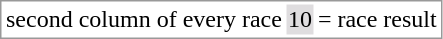<table border="0" style="border: 1px solid #999; background-color:#FFFFFF; text-align:center">
<tr>
<td>second column of every race</td>
<td style="background:#DFDDDF;">10</td>
<td>= race result</td>
</tr>
</table>
